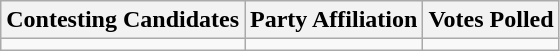<table class="wikitable sortable">
<tr>
<th>Contesting Candidates</th>
<th>Party Affiliation</th>
<th>Votes Polled</th>
</tr>
<tr>
<td></td>
<td></td>
<td></td>
</tr>
</table>
